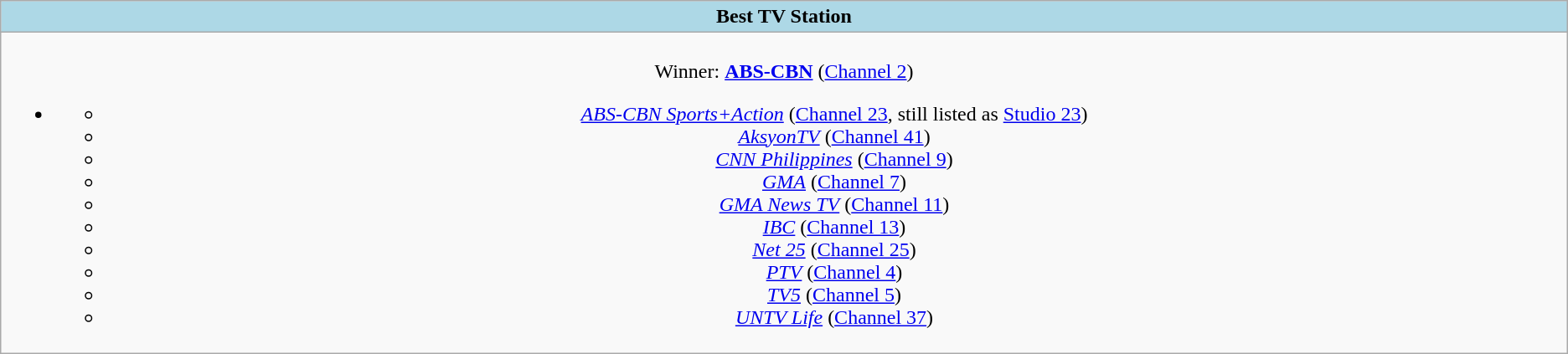<table class="wikitable"  style="text-align:center;">
<tr>
<th style="background:#ADD8E6; width:20%">Best TV Station</th>
</tr>
<tr>
<td valign="top"><br>Winner: <strong><a href='#'>ABS-CBN</a></strong> (<a href='#'>Channel 2</a>)<ul><li><ul><li><em><a href='#'>ABS-CBN Sports+Action</a></em> (<a href='#'>Channel 23</a>, still listed as <a href='#'>Studio 23</a>)</li><li><em><a href='#'>AksyonTV</a></em> (<a href='#'>Channel 41</a>)</li><li><em><a href='#'>CNN Philippines</a></em> (<a href='#'>Channel 9</a>)</li><li><em><a href='#'>GMA</a></em> (<a href='#'>Channel 7</a>)</li><li><em><a href='#'>GMA News TV</a></em> (<a href='#'>Channel 11</a>)</li><li><em><a href='#'>IBC</a></em> (<a href='#'>Channel 13</a>)</li><li><em><a href='#'>Net 25</a></em> (<a href='#'>Channel 25</a>)</li><li><em><a href='#'>PTV</a></em> (<a href='#'>Channel 4</a>)</li><li><em><a href='#'>TV5</a></em> (<a href='#'>Channel 5</a>)</li><li><em><a href='#'>UNTV Life</a></em> (<a href='#'>Channel 37</a>)</li></ul></li></ul></td>
</tr>
</table>
